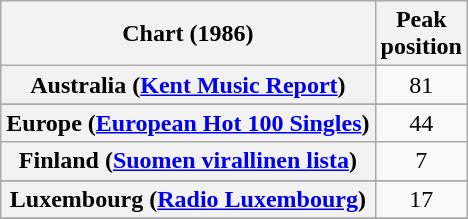<table class="wikitable sortable plainrowheaders" style="text-align:center">
<tr>
<th scope="col">Chart (1986)</th>
<th scope="col">Peak<br>position</th>
</tr>
<tr>
<th scope="row">Australia (<a href='#'>Kent Music Report</a>)</th>
<td>81</td>
</tr>
<tr>
</tr>
<tr>
<th scope="row">Europe (<a href='#'>European Hot 100 Singles</a>)</th>
<td>44</td>
</tr>
<tr>
<th scope="row">Finland (<a href='#'>Suomen virallinen lista</a>)</th>
<td>7</td>
</tr>
<tr>
</tr>
<tr>
<th scope="row">Luxembourg (<a href='#'>Radio Luxembourg</a>)</th>
<td align="center">17</td>
</tr>
<tr>
</tr>
<tr>
</tr>
<tr>
</tr>
</table>
